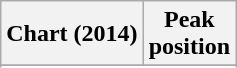<table class="wikitable sortable">
<tr>
<th>Chart (2014)</th>
<th>Peak<br>position</th>
</tr>
<tr>
</tr>
<tr>
</tr>
</table>
